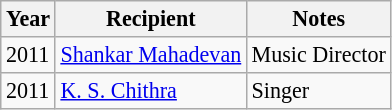<table class="wikitable" style="font-size:92%;">
<tr>
<th>Year</th>
<th>Recipient</th>
<th>Notes</th>
</tr>
<tr>
<td>2011</td>
<td><a href='#'>Shankar Mahadevan</a></td>
<td>Music Director</td>
</tr>
<tr>
<td>2011</td>
<td><a href='#'>K. S. Chithra</a></td>
<td>Singer</td>
</tr>
</table>
